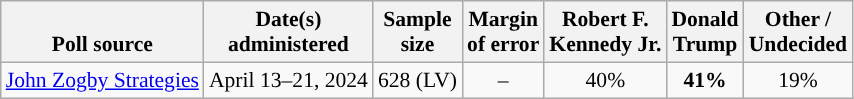<table class="wikitable sortable mw-datatable" style="font-size:90%;text-align:center;line-height:17px">
<tr valign=bottom>
<th>Poll source</th>
<th>Date(s)<br>administered</th>
<th>Sample<br>size</th>
<th>Margin<br>of error</th>
<th class="unsortable">Robert F.<br>Kennedy Jr.<br></th>
<th class="unsortable">Donald<br>Trump<br></th>
<th class="unsortable">Other /<br>Undecided</th>
</tr>
<tr>
<td style="text-align:left;"><a href='#'>John Zogby Strategies</a></td>
<td data-sort-value="2024-05-01">April 13–21, 2024</td>
<td>628 (LV)</td>
<td>–</td>
<td>40%</td>
<td style="background-color:"><strong>41%</strong></td>
<td>19%</td>
</tr>
</table>
